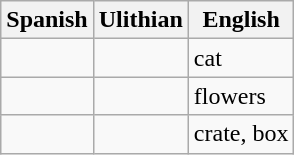<table class="wikitable">
<tr>
<th>Spanish</th>
<th>Ulithian</th>
<th>English</th>
</tr>
<tr>
<td></td>
<td></td>
<td>cat</td>
</tr>
<tr>
<td></td>
<td></td>
<td>flowers</td>
</tr>
<tr>
<td></td>
<td></td>
<td>crate, box</td>
</tr>
</table>
